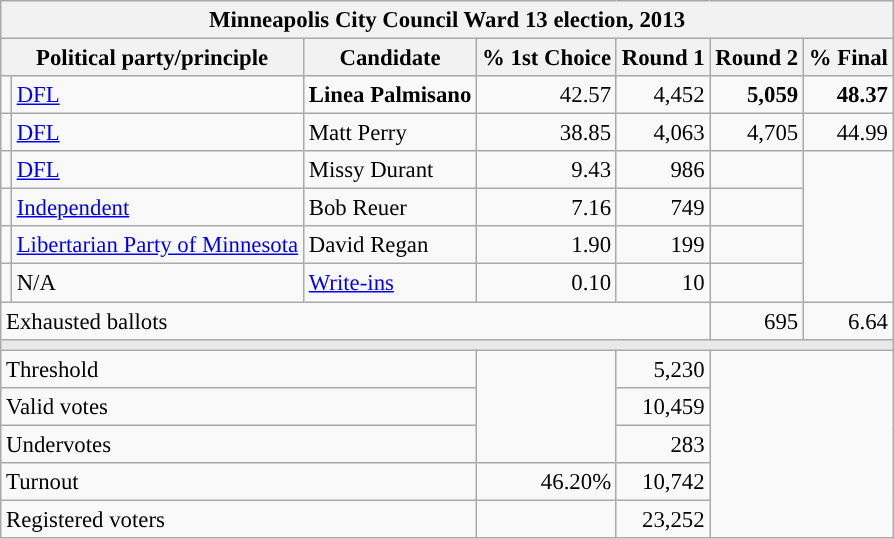<table class="wikitable" style="font-size:95%">
<tr>
<th colspan="7">Minneapolis City Council Ward 13 election, 2013</th>
</tr>
<tr>
<th colspan="2">Political party/principle</th>
<th>Candidate</th>
<th>% 1st Choice</th>
<th>Round 1</th>
<th>Round 2</th>
<th>% Final</th>
</tr>
<tr>
<td style="background-color:"></td>
<td><a href='#'>DFL</a></td>
<td><strong>Linea Palmisano</strong></td>
<td align="right">42.57</td>
<td align="right">4,452</td>
<td align="right"><strong>5,059</strong></td>
<td align="right"><strong>48.37</strong></td>
</tr>
<tr>
<td style="background-color:"></td>
<td><a href='#'>DFL</a></td>
<td>Matt Perry</td>
<td align="right">38.85</td>
<td align="right">4,063</td>
<td align="right">4,705</td>
<td align="right">44.99</td>
</tr>
<tr>
<td style="background-color:"></td>
<td><a href='#'>DFL</a></td>
<td>Missy Durant</td>
<td align="right">9.43</td>
<td align="right">986</td>
<td align="right"></td>
<td rowspan="4"></td>
</tr>
<tr>
<td style="background-color:"></td>
<td><a href='#'>Independent</a></td>
<td>Bob Reuer</td>
<td align="right">7.16</td>
<td align="right">749</td>
<td align="right"></td>
</tr>
<tr>
<td style="background-color:"></td>
<td><a href='#'>Libertarian Party of Minnesota</a></td>
<td>David Regan</td>
<td align="right">1.90</td>
<td align="right">199</td>
<td align="right"></td>
</tr>
<tr>
<td style="background-color:"></td>
<td>N/A</td>
<td><a href='#'>Write-ins</a></td>
<td align="right">0.10</td>
<td align="right">10</td>
<td align="right"></td>
</tr>
<tr>
<td colspan="5">Exhausted ballots</td>
<td align="right">695</td>
<td align="right">6.64</td>
</tr>
<tr>
<td colspan="7" style="background: #E9E9E9"></td>
</tr>
<tr>
<td colspan="3">Threshold</td>
<td rowspan="3"></td>
<td align="right">5,230</td>
</tr>
<tr>
<td colspan="3">Valid votes</td>
<td align="right">10,459</td>
</tr>
<tr>
<td colspan="3">Undervotes</td>
<td align="right">283</td>
</tr>
<tr>
<td colspan="3">Turnout</td>
<td align="right">46.20%</td>
<td align="right">10,742</td>
</tr>
<tr>
<td colspan="3">Registered voters</td>
<td></td>
<td align="right">23,252</td>
</tr>
</table>
